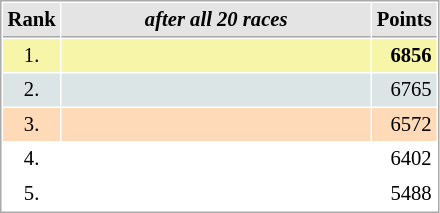<table cellspacing="1" cellpadding="3" style="border:1px solid #aaa; font-size:86%;">
<tr style="background:#e4e4e4;">
<th style="border-bottom:1px solid #aaa; width:10px;">Rank</th>
<th style="border-bottom:1px solid #aaa; width:200px; white-space:nowrap;"><em>after all 20 races</em> </th>
<th style="border-bottom:1px solid #aaa; width:20px;">Points</th>
</tr>
<tr style="background:#f7f6a8;">
<td style="text-align:center">1.</td>
<td><strong></strong></td>
<td style="text-align:right"><strong>6856</strong></td>
</tr>
<tr style="background:#dce5e5;">
<td style="text-align:center">2.</td>
<td></td>
<td style="text-align:right">6765</td>
</tr>
<tr style="background:#ffdab9;">
<td style="text-align:center">3.</td>
<td></td>
<td style="text-align:right">6572</td>
</tr>
<tr>
<td style="text-align:center">4.</td>
<td></td>
<td style="text-align:right">6402</td>
</tr>
<tr>
<td style="text-align:center">5.</td>
<td></td>
<td style="text-align:right">5488</td>
</tr>
</table>
